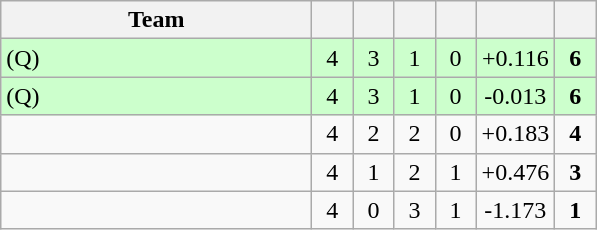<table class="wikitable sortable" style="text-align:center">
<tr>
<th style="width:200px;">Team</th>
<th style="width:20px;"></th>
<th style="width:20px;"></th>
<th style="width:20px;"></th>
<th style="width:20px;"></th>
<th style="width:45px;"></th>
<th style="width:20px;"></th>
</tr>
<tr style="background:#cfc;">
<td style="text-align:left">(Q)</td>
<td>4</td>
<td>3</td>
<td>1</td>
<td>0</td>
<td>+0.116</td>
<td><strong>6</strong></td>
</tr>
<tr style="background:#cfc;">
<td style="text-align:left">(Q)</td>
<td>4</td>
<td>3</td>
<td>1</td>
<td>0</td>
<td>-0.013</td>
<td><strong>6</strong></td>
</tr>
<tr>
<td style="text-align:left"></td>
<td>4</td>
<td>2</td>
<td>2</td>
<td>0</td>
<td>+0.183</td>
<td><strong>4</strong></td>
</tr>
<tr>
<td style="text-align:left"></td>
<td>4</td>
<td>1</td>
<td>2</td>
<td>1</td>
<td>+0.476</td>
<td><strong>3</strong></td>
</tr>
<tr>
<td style="text-align:left"></td>
<td>4</td>
<td>0</td>
<td>3</td>
<td>1</td>
<td>-1.173</td>
<td><strong>1</strong></td>
</tr>
</table>
